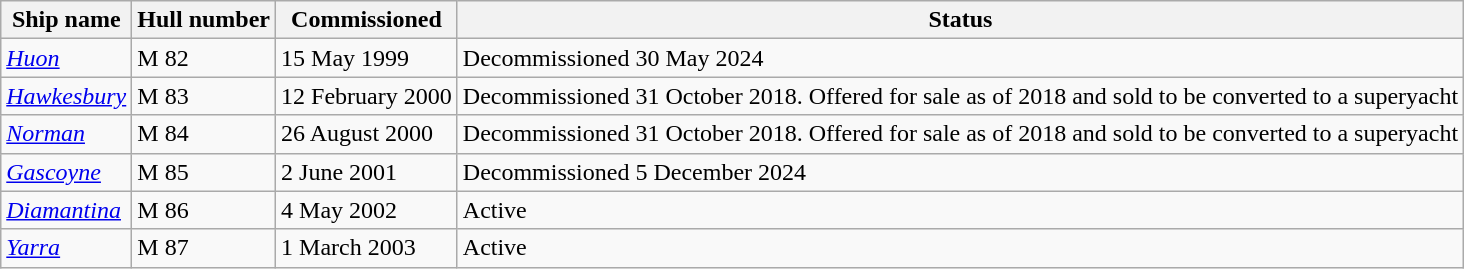<table class="wikitable sortable">
<tr>
<th>Ship name</th>
<th>Hull number</th>
<th>Commissioned</th>
<th>Status</th>
</tr>
<tr>
<td><a href='#'><em>Huon</em></a></td>
<td>M 82</td>
<td>15 May 1999</td>
<td>Decommissioned 30 May 2024</td>
</tr>
<tr>
<td><a href='#'><em>Hawkesbury</em></a></td>
<td>M 83</td>
<td>12 February 2000</td>
<td>Decommissioned 31 October 2018. Offered for sale as of 2018 and sold to be converted to a superyacht </td>
</tr>
<tr>
<td><a href='#'><em>Norman</em></a></td>
<td>M 84</td>
<td>26 August 2000</td>
<td>Decommissioned 31 October 2018. Offered for sale as of 2018 and sold to be converted to a superyacht </td>
</tr>
<tr>
<td><a href='#'><em>Gascoyne</em></a></td>
<td>M 85</td>
<td>2 June 2001</td>
<td>Decommissioned 5 December 2024</td>
</tr>
<tr>
<td><a href='#'><em>Diamantina</em></a></td>
<td>M 86</td>
<td>4 May 2002</td>
<td>Active</td>
</tr>
<tr>
<td><a href='#'><em>Yarra</em></a></td>
<td>M 87</td>
<td>1 March 2003</td>
<td>Active</td>
</tr>
</table>
